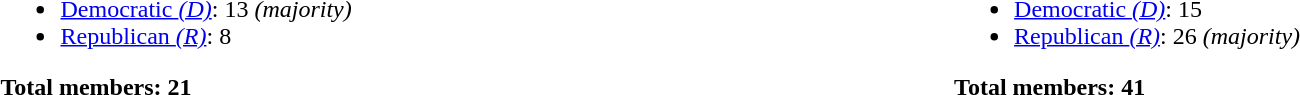<table width=100%>
<tr valign=top>
<td><br><ul><li><a href='#'>Democratic <em>(D)</em></a>: 13 <em>(majority)</em></li><li><a href='#'>Republican <em>(R)</em></a>: 8</li></ul><strong>Total members: 21</strong></td>
<td><br><ul><li><a href='#'>Democratic <em>(D)</em></a>: 15</li><li><a href='#'>Republican <em>(R)</em></a>: 26 <em>(majority)</em></li></ul><strong>Total members: 41</strong></td>
</tr>
</table>
